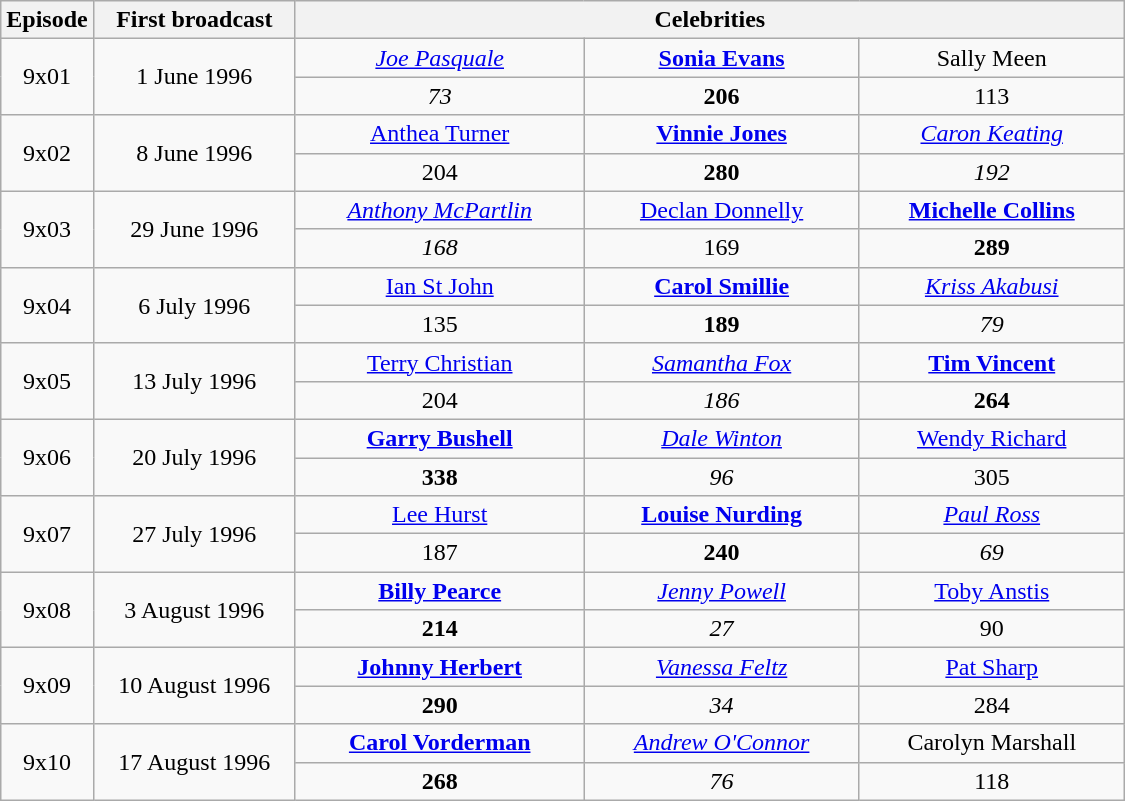<table class="wikitable" width="750px" style="text-align:center;">
<tr>
<th width="8%">Episode</th>
<th width="18%">First broadcast</th>
<th colspan="3">Celebrities</th>
</tr>
<tr>
<td rowspan="2">9x01</td>
<td rowspan="2">1 June 1996</td>
<td><em><a href='#'>Joe Pasquale</a></em></td>
<td><strong><a href='#'>Sonia Evans</a></strong></td>
<td>Sally Meen</td>
</tr>
<tr>
<td><em>73</em></td>
<td><strong>206</strong></td>
<td>113</td>
</tr>
<tr>
<td rowspan="2">9x02</td>
<td rowspan="2">8 June 1996</td>
<td><a href='#'>Anthea Turner</a></td>
<td><strong><a href='#'>Vinnie Jones</a></strong></td>
<td><em><a href='#'>Caron Keating</a></em></td>
</tr>
<tr>
<td>204</td>
<td><strong>280</strong></td>
<td><em>192</em></td>
</tr>
<tr>
<td rowspan="2">9x03</td>
<td rowspan="2">29 June 1996</td>
<td><em><a href='#'>Anthony McPartlin</a></em></td>
<td><a href='#'>Declan Donnelly</a></td>
<td><strong><a href='#'>Michelle Collins</a></strong></td>
</tr>
<tr>
<td><em>168</em></td>
<td>169</td>
<td><strong>289</strong></td>
</tr>
<tr>
<td rowspan="2">9x04</td>
<td rowspan="2">6 July 1996</td>
<td><a href='#'>Ian St John</a></td>
<td><strong><a href='#'>Carol Smillie</a></strong></td>
<td><em><a href='#'>Kriss Akabusi</a></em></td>
</tr>
<tr>
<td>135</td>
<td><strong>189</strong></td>
<td><em>79</em></td>
</tr>
<tr>
<td rowspan="2">9x05</td>
<td rowspan="2">13 July 1996</td>
<td><a href='#'>Terry Christian</a></td>
<td><em><a href='#'>Samantha Fox</a></em></td>
<td><strong><a href='#'>Tim Vincent</a></strong></td>
</tr>
<tr>
<td>204</td>
<td><em>186</em></td>
<td><strong>264</strong></td>
</tr>
<tr>
<td rowspan="2">9x06</td>
<td rowspan="2">20 July 1996</td>
<td><strong><a href='#'>Garry Bushell</a></strong></td>
<td><em><a href='#'>Dale Winton</a></em></td>
<td><a href='#'>Wendy Richard</a></td>
</tr>
<tr>
<td><strong>338</strong></td>
<td><em>96</em></td>
<td>305</td>
</tr>
<tr>
<td rowspan="2">9x07</td>
<td rowspan="2">27 July 1996</td>
<td><a href='#'>Lee Hurst</a></td>
<td><strong><a href='#'>Louise Nurding</a></strong></td>
<td><em><a href='#'>Paul Ross</a></em></td>
</tr>
<tr>
<td>187</td>
<td><strong>240</strong></td>
<td><em>69</em></td>
</tr>
<tr>
<td rowspan="2">9x08</td>
<td rowspan="2">3 August 1996</td>
<td><strong><a href='#'>Billy Pearce</a></strong></td>
<td><em><a href='#'>Jenny Powell</a></em></td>
<td><a href='#'>Toby Anstis</a></td>
</tr>
<tr>
<td><strong>214</strong></td>
<td><em>27</em></td>
<td>90</td>
</tr>
<tr>
<td rowspan="2">9x09</td>
<td rowspan="2">10 August 1996</td>
<td><strong><a href='#'>Johnny Herbert</a></strong></td>
<td><em><a href='#'>Vanessa Feltz</a></em></td>
<td><a href='#'>Pat Sharp</a></td>
</tr>
<tr>
<td><strong>290</strong></td>
<td><em>34</em></td>
<td>284</td>
</tr>
<tr>
<td rowspan="2">9x10</td>
<td rowspan="2">17 August 1996</td>
<td><strong><a href='#'>Carol Vorderman</a></strong></td>
<td><em><a href='#'>Andrew O'Connor</a></em></td>
<td>Carolyn Marshall</td>
</tr>
<tr>
<td><strong>268</strong></td>
<td><em>76</em></td>
<td>118</td>
</tr>
</table>
